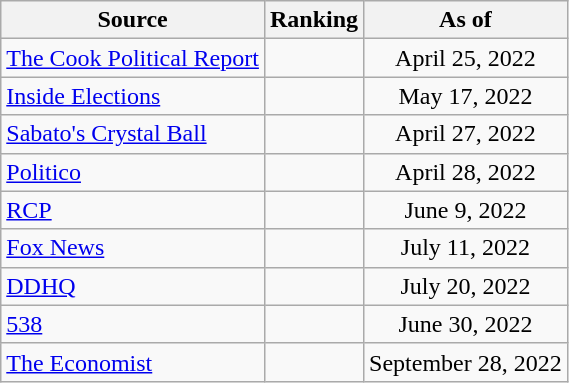<table class="wikitable" style="text-align:center">
<tr>
<th>Source</th>
<th>Ranking</th>
<th>As of</th>
</tr>
<tr>
<td align=left><a href='#'>The Cook Political Report</a></td>
<td></td>
<td>April 25, 2022</td>
</tr>
<tr>
<td align=left><a href='#'>Inside Elections</a></td>
<td></td>
<td>May 17, 2022</td>
</tr>
<tr>
<td align=left><a href='#'>Sabato's Crystal Ball</a></td>
<td></td>
<td>April 27, 2022</td>
</tr>
<tr>
<td align=left><a href='#'>Politico</a></td>
<td></td>
<td>April 28, 2022</td>
</tr>
<tr>
<td align="left"><a href='#'>RCP</a></td>
<td></td>
<td>June 9, 2022</td>
</tr>
<tr>
<td align=left><a href='#'>Fox News</a></td>
<td></td>
<td>July 11, 2022</td>
</tr>
<tr>
<td align="left"><a href='#'>DDHQ</a></td>
<td></td>
<td>July 20, 2022</td>
</tr>
<tr>
<td align="left"><a href='#'>538</a></td>
<td></td>
<td>June 30, 2022</td>
</tr>
<tr>
<td align="left"><a href='#'>The Economist</a></td>
<td></td>
<td>September 28, 2022</td>
</tr>
</table>
